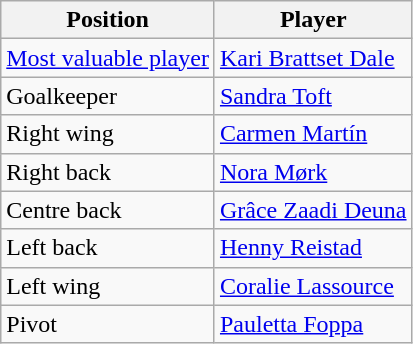<table class="wikitable">
<tr>
<th>Position</th>
<th>Player</th>
</tr>
<tr>
<td><a href='#'>Most valuable player</a></td>
<td> <a href='#'>Kari Brattset Dale</a></td>
</tr>
<tr>
<td>Goalkeeper</td>
<td> <a href='#'>Sandra Toft</a></td>
</tr>
<tr>
<td>Right wing</td>
<td> <a href='#'>Carmen Martín</a></td>
</tr>
<tr>
<td>Right back</td>
<td> <a href='#'>Nora Mørk</a></td>
</tr>
<tr>
<td>Centre back</td>
<td> <a href='#'>Grâce Zaadi Deuna</a></td>
</tr>
<tr>
<td>Left back</td>
<td> <a href='#'>Henny Reistad</a></td>
</tr>
<tr>
<td>Left wing</td>
<td> <a href='#'>Coralie Lassource</a></td>
</tr>
<tr>
<td>Pivot</td>
<td> <a href='#'>Pauletta Foppa</a></td>
</tr>
</table>
